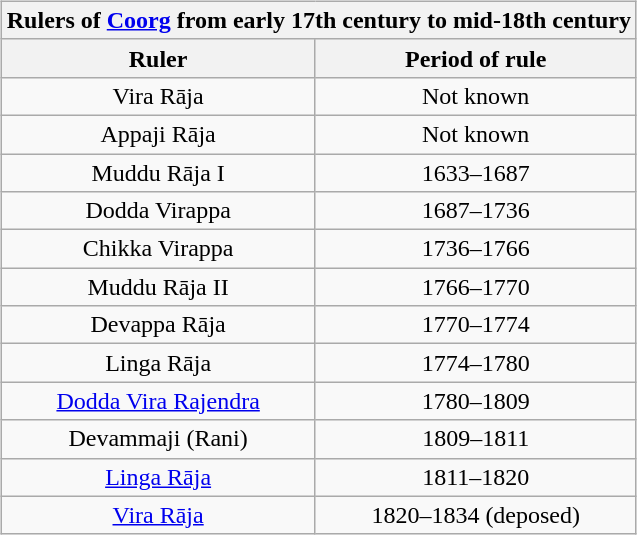<table cellspacing="4">
<tr>
<td valign="top"><br><table class="wikitable">
<tr>
<th bgcolor="#DDDDDD" colspan="4">Rulers of <a href='#'>Coorg</a> from early 17th century to mid-18th century</th>
</tr>
<tr>
<th>Ruler</th>
<th>Period of rule</th>
</tr>
<tr>
<td align="center">Vira Rāja</td>
<td align="center">Not known</td>
</tr>
<tr>
<td align="center">Appaji Rāja</td>
<td align="center">Not known</td>
</tr>
<tr>
<td align="center">Muddu Rāja I</td>
<td align="center">1633–1687</td>
</tr>
<tr>
<td align="center">Dodda Virappa</td>
<td align="center">1687–1736</td>
</tr>
<tr>
<td align="center">Chikka Virappa</td>
<td align="center">1736–1766</td>
</tr>
<tr>
<td align="center">Muddu Rāja II</td>
<td align="center">1766–1770</td>
</tr>
<tr>
<td align="center">Devappa Rāja</td>
<td align="center">1770–1774</td>
</tr>
<tr>
<td align="center">Linga Rāja</td>
<td align="center">1774–1780</td>
</tr>
<tr>
<td align="center"><a href='#'>Dodda Vira Rajendra</a></td>
<td align="center">1780–1809</td>
</tr>
<tr>
<td align="center">Devammaji (Rani)</td>
<td align="center">1809–1811</td>
</tr>
<tr>
<td align="center"><a href='#'>Linga Rāja</a></td>
<td align="center">1811–1820</td>
</tr>
<tr>
<td align="center"><a href='#'>Vira Rāja</a></td>
<td align="center">1820–1834 (deposed)</td>
</tr>
</table>
</td>
</tr>
</table>
